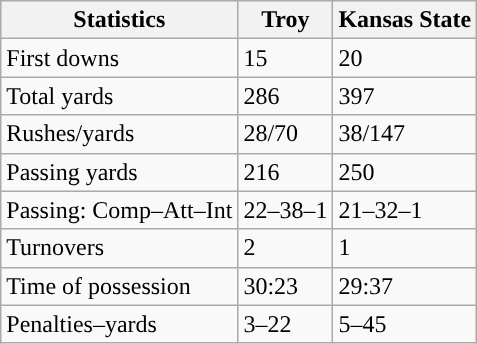<table class="wikitable" style="float: left;">
<tr>
<th>Statistics</th>
<th>Troy</th>
<th>Kansas State</th>
</tr>
<tr>
<td>First downs</td>
<td>15</td>
<td>20</td>
</tr>
<tr>
<td>Total yards</td>
<td>286</td>
<td>397</td>
</tr>
<tr>
<td>Rushes/yards</td>
<td>28/70</td>
<td>38/147</td>
</tr>
<tr>
<td>Passing yards</td>
<td>216</td>
<td>250</td>
</tr>
<tr>
<td>Passing: Comp–Att–Int</td>
<td>22–38–1</td>
<td>21–32–1</td>
</tr>
<tr>
<td>Turnovers</td>
<td>2</td>
<td>1</td>
</tr>
<tr>
<td>Time of possession</td>
<td>30:23</td>
<td>29:37</td>
</tr>
<tr>
<td>Penalties–yards</td>
<td>3–22</td>
<td>5–45</td>
</tr>
</table>
